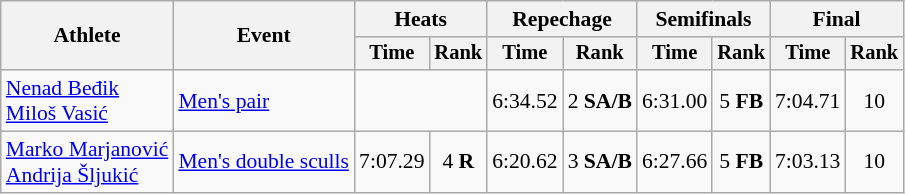<table class="wikitable" style="font-size:90%">
<tr>
<th rowspan="2">Athlete</th>
<th rowspan="2">Event</th>
<th colspan="2">Heats</th>
<th colspan="2">Repechage</th>
<th colspan="2">Semifinals</th>
<th colspan="2">Final</th>
</tr>
<tr style="font-size:95%">
<th>Time</th>
<th>Rank</th>
<th>Time</th>
<th>Rank</th>
<th>Time</th>
<th>Rank</th>
<th>Time</th>
<th>Rank</th>
</tr>
<tr align=center>
<td align=left><a href='#'>Nenad Beđik</a><br><a href='#'>Miloš Vasić</a></td>
<td align=left><a href='#'>Men's pair</a></td>
<td colspan=2></td>
<td>6:34.52</td>
<td>2 <strong>SA/B</strong></td>
<td>6:31.00</td>
<td>5 <strong>FB</strong></td>
<td>7:04.71</td>
<td>10</td>
</tr>
<tr align=center>
<td align=left><a href='#'>Marko Marjanović</a><br><a href='#'>Andrija Šljukić</a></td>
<td align=left><a href='#'>Men's double sculls</a></td>
<td>7:07.29</td>
<td>4 <strong>R</strong></td>
<td>6:20.62</td>
<td>3 <strong>SA/B</strong></td>
<td>6:27.66</td>
<td>5 <strong>FB</strong></td>
<td>7:03.13</td>
<td>10</td>
</tr>
</table>
